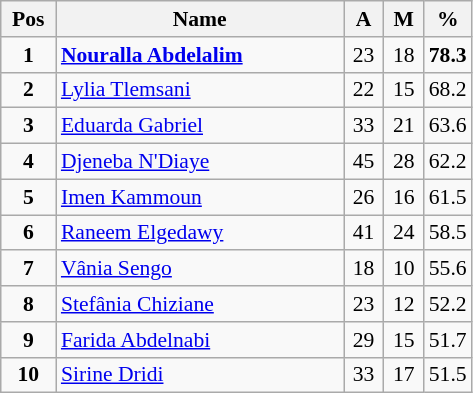<table class="wikitable" style="text-align:center; font-size:90%;">
<tr>
<th width=30px>Pos</th>
<th width=185px>Name</th>
<th width=20px>A</th>
<th width=20px>M</th>
<th width=25px>%</th>
</tr>
<tr>
<td><strong>1</strong></td>
<td align=left> <strong><a href='#'>Nouralla Abdelalim</a></strong></td>
<td>23</td>
<td>18</td>
<td><strong>78.3</strong></td>
</tr>
<tr>
<td><strong>2</strong></td>
<td align=left> <a href='#'>Lylia Tlemsani</a></td>
<td>22</td>
<td>15</td>
<td>68.2</td>
</tr>
<tr>
<td><strong>3</strong></td>
<td align=left> <a href='#'>Eduarda Gabriel</a></td>
<td>33</td>
<td>21</td>
<td>63.6</td>
</tr>
<tr>
<td><strong>4</strong></td>
<td align=left> <a href='#'>Djeneba N'Diaye</a></td>
<td>45</td>
<td>28</td>
<td>62.2</td>
</tr>
<tr>
<td><strong>5</strong></td>
<td align=left> <a href='#'>Imen Kammoun</a></td>
<td>26</td>
<td>16</td>
<td>61.5</td>
</tr>
<tr>
<td><strong>6</strong></td>
<td align=left> <a href='#'>Raneem Elgedawy</a></td>
<td>41</td>
<td>24</td>
<td>58.5</td>
</tr>
<tr>
<td><strong>7</strong></td>
<td align=left> <a href='#'>Vânia Sengo</a></td>
<td>18</td>
<td>10</td>
<td>55.6</td>
</tr>
<tr>
<td><strong>8</strong></td>
<td align=left> <a href='#'>Stefânia Chiziane</a></td>
<td>23</td>
<td>12</td>
<td>52.2</td>
</tr>
<tr>
<td><strong>9</strong></td>
<td align=left> <a href='#'>Farida Abdelnabi</a></td>
<td>29</td>
<td>15</td>
<td>51.7</td>
</tr>
<tr>
<td><strong>10</strong></td>
<td align=left> <a href='#'>Sirine Dridi</a></td>
<td>33</td>
<td>17</td>
<td>51.5</td>
</tr>
</table>
